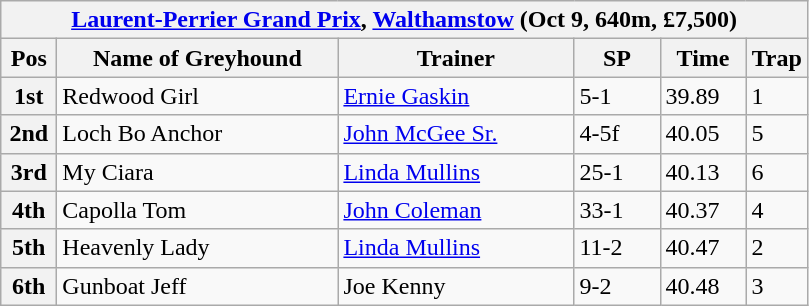<table class="wikitable">
<tr>
<th colspan="6"><a href='#'>Laurent-Perrier Grand Prix</a>, <a href='#'>Walthamstow</a> (Oct 9, 640m, £7,500)</th>
</tr>
<tr>
<th width=30>Pos</th>
<th width=180>Name of Greyhound</th>
<th width=150>Trainer</th>
<th width=50>SP</th>
<th width=50>Time</th>
<th width=30>Trap</th>
</tr>
<tr>
<th>1st</th>
<td>Redwood Girl</td>
<td><a href='#'>Ernie Gaskin</a></td>
<td>5-1</td>
<td>39.89</td>
<td>1</td>
</tr>
<tr>
<th>2nd</th>
<td>Loch Bo Anchor</td>
<td><a href='#'>John McGee Sr.</a></td>
<td>4-5f</td>
<td>40.05</td>
<td>5</td>
</tr>
<tr>
<th>3rd</th>
<td>My Ciara</td>
<td><a href='#'>Linda Mullins</a></td>
<td>25-1</td>
<td>40.13</td>
<td>6</td>
</tr>
<tr>
<th>4th</th>
<td>Capolla Tom</td>
<td><a href='#'>John Coleman</a></td>
<td>33-1</td>
<td>40.37</td>
<td>4</td>
</tr>
<tr>
<th>5th</th>
<td>Heavenly Lady</td>
<td><a href='#'>Linda Mullins</a></td>
<td>11-2</td>
<td>40.47</td>
<td>2</td>
</tr>
<tr>
<th>6th</th>
<td>Gunboat Jeff</td>
<td>Joe Kenny</td>
<td>9-2</td>
<td>40.48</td>
<td>3</td>
</tr>
</table>
